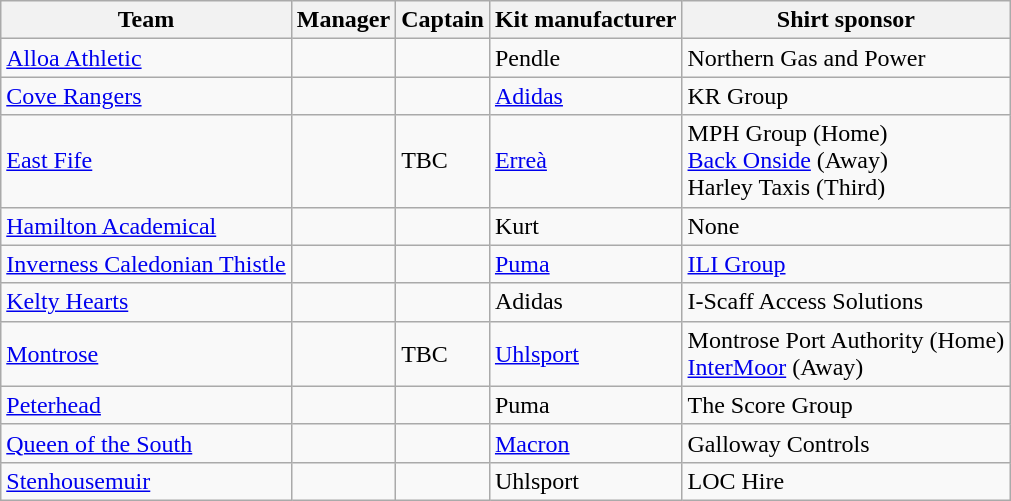<table class="wikitable sortable">
<tr>
<th>Team</th>
<th>Manager</th>
<th>Captain</th>
<th>Kit manufacturer</th>
<th>Shirt sponsor</th>
</tr>
<tr>
<td><a href='#'>Alloa Athletic</a></td>
<td> </td>
<td> </td>
<td>Pendle</td>
<td>Northern Gas and Power</td>
</tr>
<tr>
<td><a href='#'>Cove Rangers</a></td>
<td> </td>
<td> </td>
<td><a href='#'>Adidas</a></td>
<td>KR Group</td>
</tr>
<tr>
<td><a href='#'>East Fife</a></td>
<td> </td>
<td>TBC</td>
<td><a href='#'>Erreà</a></td>
<td>MPH Group (Home)<br><a href='#'>Back Onside</a> (Away)<br>Harley Taxis (Third)</td>
</tr>
<tr>
<td><a href='#'>Hamilton Academical</a></td>
<td> </td>
<td> </td>
<td>Kurt</td>
<td>None</td>
</tr>
<tr>
<td><a href='#'>Inverness Caledonian Thistle</a></td>
<td> </td>
<td> </td>
<td><a href='#'>Puma</a></td>
<td><a href='#'>ILI Group</a></td>
</tr>
<tr>
<td><a href='#'>Kelty Hearts</a></td>
<td> </td>
<td> </td>
<td>Adidas</td>
<td>I-Scaff Access Solutions</td>
</tr>
<tr>
<td><a href='#'>Montrose</a></td>
<td> </td>
<td>TBC</td>
<td><a href='#'>Uhlsport</a></td>
<td>Montrose Port Authority (Home)<br><a href='#'>InterMoor</a> (Away)</td>
</tr>
<tr>
<td><a href='#'>Peterhead</a></td>
<td> <br> </td>
<td> </td>
<td>Puma</td>
<td>The Score Group</td>
</tr>
<tr>
<td><a href='#'>Queen of the South</a></td>
<td> </td>
<td> </td>
<td><a href='#'>Macron</a></td>
<td>Galloway Controls</td>
</tr>
<tr>
<td><a href='#'>Stenhousemuir</a></td>
<td> </td>
<td> </td>
<td>Uhlsport</td>
<td>LOC Hire</td>
</tr>
</table>
